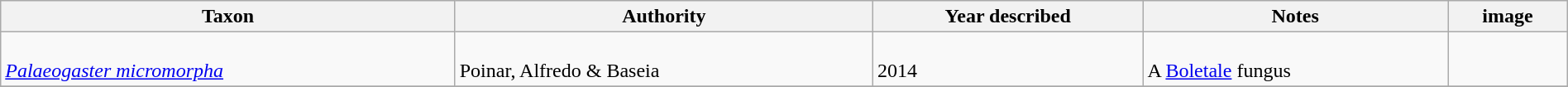<table class="wikitable sortable" align="center" width="100%">
<tr>
<th>Taxon</th>
<th>Authority</th>
<th>Year described</th>
<th>Notes</th>
<th>image</th>
</tr>
<tr>
<td><br><em><a href='#'>Palaeogaster micromorpha</a></em></td>
<td><br>Poinar, Alfredo & Baseia</td>
<td><br>2014</td>
<td><br>A <a href='#'>Boletale</a> fungus</td>
<td><br></td>
</tr>
<tr>
</tr>
</table>
